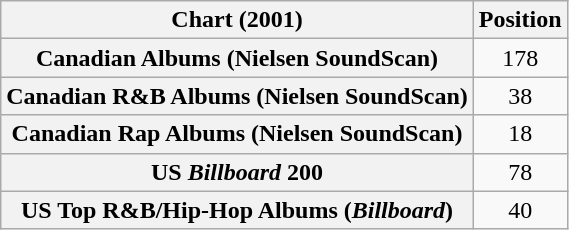<table class="wikitable plainrowheaders" style="text-align:center">
<tr>
<th scope="col">Chart (2001)</th>
<th scope="col">Position</th>
</tr>
<tr>
<th scope="row">Canadian Albums (Nielsen SoundScan)</th>
<td>178</td>
</tr>
<tr>
<th scope="row">Canadian R&B Albums (Nielsen SoundScan)</th>
<td>38</td>
</tr>
<tr>
<th scope="row">Canadian Rap Albums (Nielsen SoundScan)</th>
<td>18</td>
</tr>
<tr>
<th scope="row">US <em>Billboard</em> 200</th>
<td>78</td>
</tr>
<tr>
<th scope="row">US Top R&B/Hip-Hop Albums (<em>Billboard</em>)</th>
<td>40</td>
</tr>
</table>
